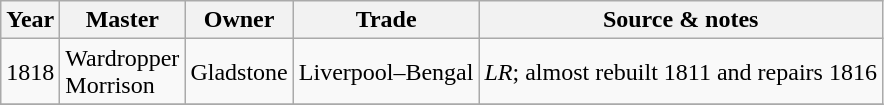<table class=" wikitable">
<tr>
<th>Year</th>
<th>Master</th>
<th>Owner</th>
<th>Trade</th>
<th>Source & notes</th>
</tr>
<tr>
<td>1818</td>
<td>Wardropper<br>Morrison</td>
<td>Gladstone</td>
<td>Liverpool–Bengal</td>
<td><em>LR</em>; almost rebuilt 1811 and repairs 1816</td>
</tr>
<tr>
</tr>
</table>
